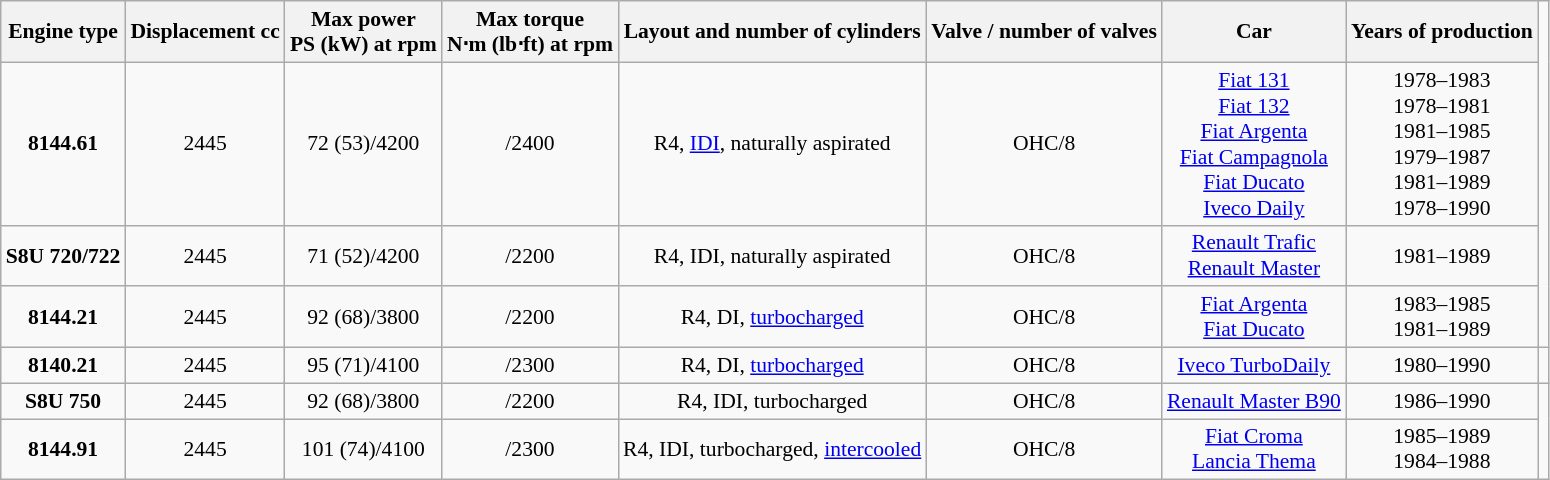<table class=wikitable style="font-size:90%">
<tr>
<th>Engine type</th>
<th>Displacement cc</th>
<th>Max power<br>PS (kW) at rpm</th>
<th>Max torque<br>N⋅m (lb⋅ft) at rpm</th>
<th>Layout and number of cylinders</th>
<th>Valve / number of valves</th>
<th>Car</th>
<th>Years of production</th>
</tr>
<tr>
<td align=center><strong>8144.61</strong></td>
<td align=center>2445</td>
<td align=center>72 (53)/4200</td>
<td align=center>/2400</td>
<td align=center>R4, <a href='#'>IDI</a>, naturally aspirated</td>
<td align=center>OHC/8</td>
<td align=center><a href='#'>Fiat 131</a><br><a href='#'>Fiat 132</a><br><a href='#'>Fiat Argenta</a><br><a href='#'>Fiat Campagnola</a><br><a href='#'>Fiat Ducato</a><br><a href='#'>Iveco Daily</a></td>
<td align=center>1978–1983<br>1978–1981<br>1981–1985<br>1979–1987<br>1981–1989<br>1978–1990</td>
</tr>
<tr>
<td align=center><strong>S8U 720/722</strong></td>
<td align=center>2445</td>
<td align=center>71 (52)/4200</td>
<td align=center>/2200</td>
<td align=center>R4, IDI, naturally aspirated</td>
<td align=center>OHC/8</td>
<td align=center><a href='#'>Renault Trafic</a><br><a href='#'>Renault Master</a></td>
<td align=center>1981–1989</td>
</tr>
<tr>
<td align=center><strong>8144.21</strong></td>
<td align=center>2445</td>
<td align=center>92 (68)/3800</td>
<td align=center>/2200</td>
<td align=center>R4, DI, <a href='#'>turbocharged</a></td>
<td align=center>OHC/8</td>
<td align=center><a href='#'>Fiat Argenta</a><br><a href='#'>Fiat Ducato</a></td>
<td align=center>1983–1985<br>1981–1989</td>
</tr>
<tr>
<td align=center><strong>8140.21</strong></td>
<td align=center>2445</td>
<td align=center>95 (71)/4100</td>
<td align=center>/2300</td>
<td align=center>R4, DI, <a href='#'>turbocharged</a></td>
<td align=center>OHC/8</td>
<td align=center><a href='#'>Iveco TurboDaily</a></td>
<td align=center>1980–1990</td>
<td></td>
</tr>
<tr>
<td align=center><strong>S8U 750</strong></td>
<td align=center>2445</td>
<td align=center>92 (68)/3800</td>
<td align=center>/2200</td>
<td align=center>R4, IDI, turbocharged</td>
<td align=center>OHC/8</td>
<td align=center><a href='#'>Renault Master B90</a></td>
<td align=center>1986–1990</td>
</tr>
<tr>
<td align=center><strong>8144.91</strong></td>
<td align=center>2445</td>
<td align=center>101 (74)/4100</td>
<td align=center>/2300</td>
<td align=center>R4, IDI, turbocharged, <a href='#'>intercooled</a></td>
<td align=center>OHC/8</td>
<td align=center><a href='#'>Fiat Croma</a><br><a href='#'>Lancia Thema</a></td>
<td align=center>1985–1989<br>1984–1988</td>
</tr>
</table>
